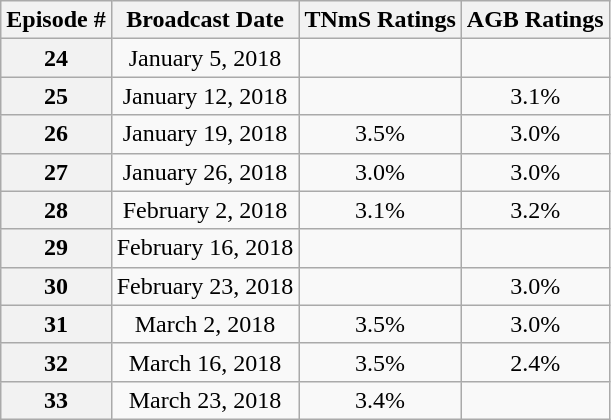<table class="wikitable" style="text-align:center;">
<tr>
<th>Episode #</th>
<th>Broadcast Date</th>
<th>TNmS Ratings</th>
<th>AGB Ratings</th>
</tr>
<tr>
<th>24</th>
<td>January 5, 2018</td>
<td></td>
<td></td>
</tr>
<tr>
<th>25</th>
<td>January 12, 2018</td>
<td></td>
<td>3.1%</td>
</tr>
<tr>
<th>26</th>
<td>January 19, 2018</td>
<td>3.5%</td>
<td>3.0%</td>
</tr>
<tr>
<th>27</th>
<td>January 26, 2018</td>
<td>3.0%</td>
<td>3.0%</td>
</tr>
<tr>
<th>28</th>
<td>February 2, 2018</td>
<td>3.1%</td>
<td>3.2%</td>
</tr>
<tr>
<th>29</th>
<td>February 16, 2018</td>
<td></td>
<td></td>
</tr>
<tr>
<th>30</th>
<td>February 23, 2018</td>
<td></td>
<td>3.0%</td>
</tr>
<tr>
<th>31</th>
<td>March 2, 2018</td>
<td>3.5%</td>
<td>3.0%</td>
</tr>
<tr>
<th>32</th>
<td>March 16, 2018</td>
<td>3.5%</td>
<td>2.4%</td>
</tr>
<tr>
<th>33</th>
<td>March 23, 2018</td>
<td>3.4%</td>
<td></td>
</tr>
</table>
